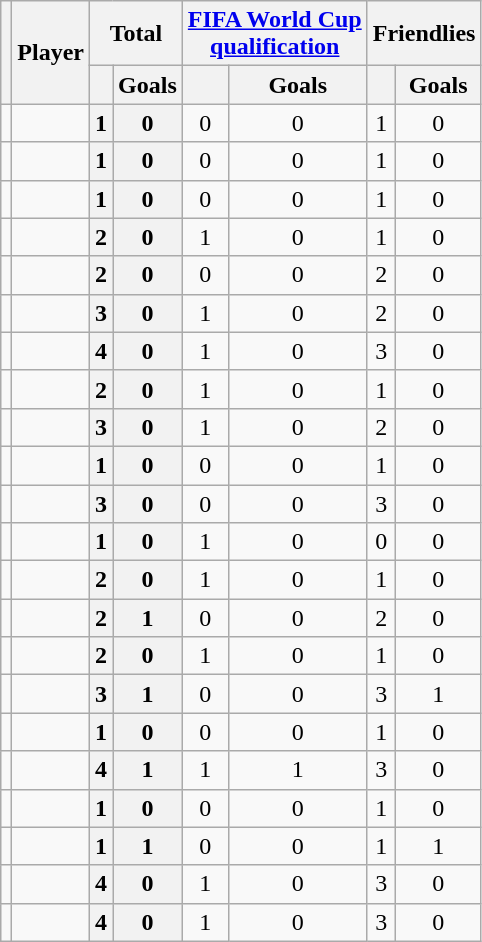<table class="wikitable sortable" style="text-align:center;">
<tr>
<th rowspan="2"></th>
<th rowspan="2">Player</th>
<th colspan="2">Total</th>
<th colspan="2"><a href='#'>FIFA World Cup<br>qualification</a></th>
<th colspan="2">Friendlies</th>
</tr>
<tr>
<th></th>
<th>Goals</th>
<th></th>
<th>Goals</th>
<th></th>
<th>Goals</th>
</tr>
<tr>
<td></td>
<td align="left"><br></td>
<th>1</th>
<th>0<br></th>
<td>0</td>
<td>0<br></td>
<td>1</td>
<td>0</td>
</tr>
<tr>
<td></td>
<td align="left"><br></td>
<th>1</th>
<th>0<br></th>
<td>0</td>
<td>0<br></td>
<td>1</td>
<td>0</td>
</tr>
<tr>
<td></td>
<td align="left"><br></td>
<th>1</th>
<th>0<br></th>
<td>0</td>
<td>0<br></td>
<td>1</td>
<td>0</td>
</tr>
<tr>
<td></td>
<td align="left"><br></td>
<th>2</th>
<th>0<br></th>
<td>1</td>
<td>0<br></td>
<td>1</td>
<td>0</td>
</tr>
<tr>
<td></td>
<td align="left"><br></td>
<th>2</th>
<th>0<br></th>
<td>0</td>
<td>0<br></td>
<td>2</td>
<td>0</td>
</tr>
<tr>
<td></td>
<td align="left"><br></td>
<th>3</th>
<th>0<br></th>
<td>1</td>
<td>0<br></td>
<td>2</td>
<td>0</td>
</tr>
<tr>
<td></td>
<td align="left"><br></td>
<th>4</th>
<th>0<br></th>
<td>1</td>
<td>0<br></td>
<td>3</td>
<td>0</td>
</tr>
<tr>
<td></td>
<td align="left"><br></td>
<th>2</th>
<th>0<br></th>
<td>1</td>
<td>0<br></td>
<td>1</td>
<td>0</td>
</tr>
<tr>
<td></td>
<td align="left"><br></td>
<th>3</th>
<th>0<br></th>
<td>1</td>
<td>0<br></td>
<td>2</td>
<td>0</td>
</tr>
<tr>
<td></td>
<td align="left"><br></td>
<th>1</th>
<th>0<br></th>
<td>0</td>
<td>0<br></td>
<td>1</td>
<td>0</td>
</tr>
<tr>
<td></td>
<td align="left"><br></td>
<th>3</th>
<th>0<br></th>
<td>0</td>
<td>0<br></td>
<td>3</td>
<td>0</td>
</tr>
<tr>
<td></td>
<td align="left"><br></td>
<th>1</th>
<th>0<br></th>
<td>1</td>
<td>0<br></td>
<td>0</td>
<td>0</td>
</tr>
<tr>
<td></td>
<td align="left"><br></td>
<th>2</th>
<th>0<br></th>
<td>1</td>
<td>0<br></td>
<td>1</td>
<td>0</td>
</tr>
<tr>
<td></td>
<td align="left"><br></td>
<th>2</th>
<th>1<br></th>
<td>0</td>
<td>0<br></td>
<td>2</td>
<td>0</td>
</tr>
<tr>
<td></td>
<td align="left"><br></td>
<th>2</th>
<th>0<br></th>
<td>1</td>
<td>0<br></td>
<td>1</td>
<td>0</td>
</tr>
<tr>
<td></td>
<td align="left"><br></td>
<th>3</th>
<th>1<br></th>
<td>0</td>
<td>0<br></td>
<td>3</td>
<td>1</td>
</tr>
<tr>
<td></td>
<td align="left"><br></td>
<th>1</th>
<th>0<br></th>
<td>0</td>
<td>0<br></td>
<td>1</td>
<td>0</td>
</tr>
<tr>
<td></td>
<td align="left"><br></td>
<th>4</th>
<th>1<br></th>
<td>1</td>
<td>1<br></td>
<td>3</td>
<td>0</td>
</tr>
<tr>
<td></td>
<td align="left"><br></td>
<th>1</th>
<th>0<br></th>
<td>0</td>
<td>0<br></td>
<td>1</td>
<td>0</td>
</tr>
<tr>
<td></td>
<td align="left"><br></td>
<th>1</th>
<th>1<br></th>
<td>0</td>
<td>0<br></td>
<td>1</td>
<td>1</td>
</tr>
<tr>
<td></td>
<td align="left"><br></td>
<th>4</th>
<th>0<br></th>
<td>1</td>
<td>0<br></td>
<td>3</td>
<td>0</td>
</tr>
<tr>
<td></td>
<td align="left"><br></td>
<th>4</th>
<th>0<br></th>
<td>1</td>
<td>0<br></td>
<td>3</td>
<td>0</td>
</tr>
</table>
